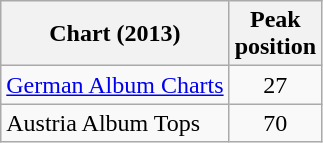<table class="wikitable">
<tr>
<th>Chart (2013)</th>
<th>Peak<br>position</th>
</tr>
<tr>
<td><a href='#'>German Album Charts</a></td>
<td style="text-align:center;">27</td>
</tr>
<tr>
<td>Austria Album Tops</td>
<td style="text-align:center;">70</td>
</tr>
</table>
